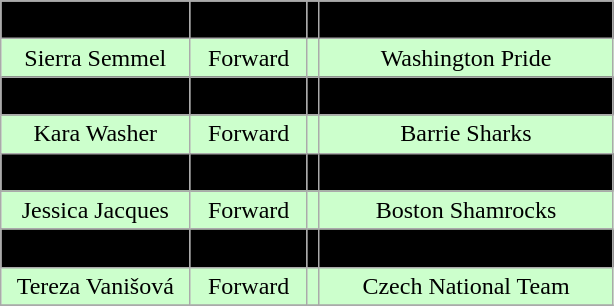<table class="wikitable">
<tr align="center">
</tr>
<tr align="center" bgcolor=" ">
<td>Jillian Flynn</td>
<td>Goaltender</td>
<td></td>
<td>Presque Isle HS (Male)</td>
</tr>
<tr align="center" bgcolor="#ccffcc">
<td>Sierra Semmel</td>
<td>Forward</td>
<td></td>
<td>Washington Pride</td>
</tr>
<tr align="center" bgcolor=" ">
<td>Brittany Colton</td>
<td>Defense</td>
<td></td>
<td>East Coast Wizards</td>
</tr>
<tr align="center" bgcolor="#ccffcc">
<td>Kara Washer</td>
<td>Forward</td>
<td></td>
<td>Barrie Sharks</td>
</tr>
<tr align="center" bgcolor=" ">
<td>Ebba Strandberg</td>
<td>Defense</td>
<td></td>
<td>Swedish National U-18 Team</td>
</tr>
<tr align="center" bgcolor="#ccffcc">
<td>Jessica Jacques</td>
<td>Forward</td>
<td></td>
<td>Boston Shamrocks </td>
</tr>
<tr align="center" bgcolor=" ">
<td>Vendula Pribylová</td>
<td>Forward</td>
<td></td>
<td>Czech National Team</td>
</tr>
<tr align="center" bgcolor="#ccffcc">
<td>Tereza Vanišová</td>
<td>Forward</td>
<td></td>
<td>Czech National Team</td>
</tr>
<tr align="center" bgcolor=" ">
</tr>
</table>
